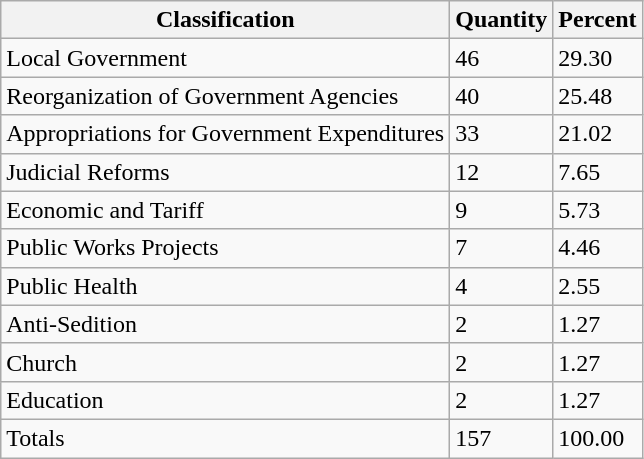<table class=wikitable>
<tr>
<th>Classification</th>
<th>Quantity</th>
<th>Percent</th>
</tr>
<tr>
<td>Local Government</td>
<td>46</td>
<td>29.30</td>
</tr>
<tr>
<td>Reorganization of Government Agencies</td>
<td>40</td>
<td>25.48</td>
</tr>
<tr>
<td>Appropriations for Government Expenditures</td>
<td>33</td>
<td>21.02</td>
</tr>
<tr>
<td>Judicial Reforms</td>
<td>12</td>
<td>7.65</td>
</tr>
<tr>
<td>Economic and Tariff</td>
<td>9</td>
<td>5.73</td>
</tr>
<tr>
<td>Public Works Projects</td>
<td>7</td>
<td>4.46</td>
</tr>
<tr>
<td>Public Health</td>
<td>4</td>
<td>2.55</td>
</tr>
<tr>
<td>Anti-Sedition</td>
<td>2</td>
<td>1.27</td>
</tr>
<tr>
<td>Church</td>
<td>2</td>
<td>1.27</td>
</tr>
<tr>
<td>Education</td>
<td>2</td>
<td>1.27</td>
</tr>
<tr>
<td>Totals</td>
<td>157</td>
<td>100.00</td>
</tr>
</table>
